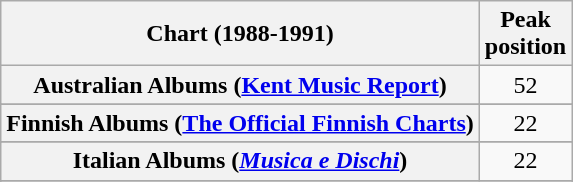<table class="wikitable sortable plainrowheaders">
<tr>
<th scope="col">Chart (1988-1991)</th>
<th scope="col">Peak<br>position</th>
</tr>
<tr>
<th scope="row">Australian Albums (<a href='#'>Kent Music Report</a>)</th>
<td align="center">52</td>
</tr>
<tr>
</tr>
<tr>
<th scope="row">Finnish Albums (<a href='#'>The Official Finnish Charts</a>)</th>
<td align="center">22</td>
</tr>
<tr>
</tr>
<tr>
<th scope="row">Italian Albums (<em><a href='#'>Musica e Dischi</a></em>)</th>
<td align="center">22</td>
</tr>
<tr>
</tr>
<tr>
</tr>
<tr>
</tr>
<tr>
</tr>
</table>
